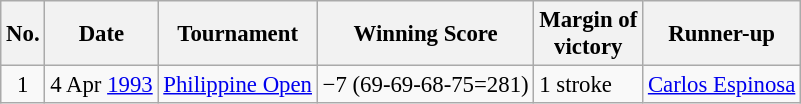<table class="wikitable" style="font-size:95%;">
<tr>
<th>No.</th>
<th>Date</th>
<th>Tournament</th>
<th>Winning Score</th>
<th>Margin of<br>victory</th>
<th>Runner-up</th>
</tr>
<tr>
<td align=center>1</td>
<td align=right>4 Apr <a href='#'>1993</a></td>
<td><a href='#'>Philippine Open</a></td>
<td>−7 (69-69-68-75=281)</td>
<td>1 stroke</td>
<td> <a href='#'>Carlos Espinosa</a></td>
</tr>
</table>
